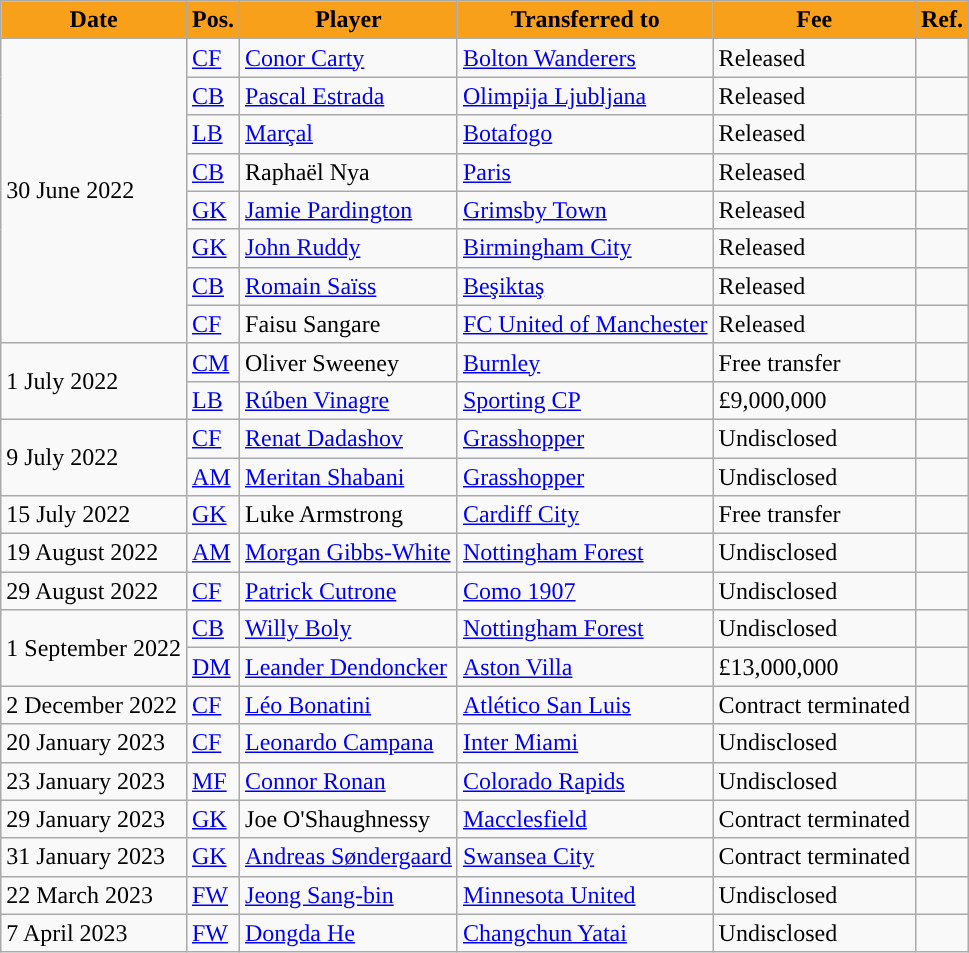<table class="wikitable plainrowheaders sortable">
<tr>
<th style="background:#F9A01B; color:#000000; ">Date</th>
<th style="background:#F9A01B; color:#000000; ">Pos.</th>
<th style="background:#F9A01B; color:#000000; ">Player</th>
<th style="background:#F9A01B; color:#000000; ">Transferred to</th>
<th style="background:#F9A01B; color:#000000; ">Fee</th>
<th style="background:#F9A01B; color:#000000; ">Ref.</th>
</tr>
<tr>
<td rowspan="8">30 June 2022</td>
<td><a href='#'>CF</a></td>
<td> <a href='#'>Conor Carty</a></td>
<td> <a href='#'>Bolton Wanderers</a></td>
<td>Released</td>
<td></td>
</tr>
<tr>
<td><a href='#'>CB</a></td>
<td> <a href='#'>Pascal Estrada</a></td>
<td> <a href='#'>Olimpija Ljubljana</a></td>
<td>Released</td>
<td></td>
</tr>
<tr>
<td><a href='#'>LB</a></td>
<td> <a href='#'>Marçal</a></td>
<td> <a href='#'>Botafogo</a></td>
<td>Released</td>
<td></td>
</tr>
<tr>
<td><a href='#'>CB</a></td>
<td> Raphaël Nya</td>
<td> <a href='#'>Paris</a></td>
<td>Released</td>
<td></td>
</tr>
<tr>
<td><a href='#'>GK</a></td>
<td> <a href='#'>Jamie Pardington</a></td>
<td> <a href='#'>Grimsby Town</a></td>
<td>Released</td>
<td></td>
</tr>
<tr>
<td><a href='#'>GK</a></td>
<td> <a href='#'>John Ruddy</a></td>
<td> <a href='#'>Birmingham City</a></td>
<td>Released</td>
<td></td>
</tr>
<tr>
<td><a href='#'>CB</a></td>
<td> <a href='#'>Romain Saïss</a></td>
<td> <a href='#'>Beşiktaş</a></td>
<td>Released</td>
<td></td>
</tr>
<tr>
<td><a href='#'>CF</a></td>
<td> Faisu Sangare</td>
<td> <a href='#'>FC United of Manchester</a></td>
<td>Released</td>
<td></td>
</tr>
<tr>
<td rowspan="2">1 July 2022</td>
<td><a href='#'>CM</a></td>
<td> Oliver Sweeney</td>
<td> <a href='#'>Burnley</a></td>
<td>Free transfer</td>
<td></td>
</tr>
<tr>
<td><a href='#'>LB</a></td>
<td> <a href='#'>Rúben Vinagre</a></td>
<td> <a href='#'>Sporting CP</a></td>
<td>£9,000,000</td>
<td></td>
</tr>
<tr>
<td rowspan="2">9 July 2022</td>
<td><a href='#'>CF</a></td>
<td> <a href='#'>Renat Dadashov</a></td>
<td> <a href='#'>Grasshopper</a></td>
<td>Undisclosed</td>
<td></td>
</tr>
<tr>
<td><a href='#'>AM</a></td>
<td> <a href='#'>Meritan Shabani</a></td>
<td> <a href='#'>Grasshopper</a></td>
<td>Undisclosed</td>
<td></td>
</tr>
<tr>
<td>15 July 2022</td>
<td><a href='#'>GK</a></td>
<td> Luke Armstrong</td>
<td> <a href='#'>Cardiff City</a></td>
<td>Free transfer</td>
<td></td>
</tr>
<tr>
<td>19 August 2022</td>
<td><a href='#'>AM</a></td>
<td> <a href='#'>Morgan Gibbs-White</a></td>
<td> <a href='#'>Nottingham Forest</a></td>
<td>Undisclosed</td>
<td></td>
</tr>
<tr>
<td>29 August 2022</td>
<td><a href='#'>CF</a></td>
<td> <a href='#'>Patrick Cutrone</a></td>
<td> <a href='#'>Como 1907</a></td>
<td>Undisclosed</td>
<td></td>
</tr>
<tr>
<td rowspan="2">1 September 2022</td>
<td><a href='#'>CB</a></td>
<td> <a href='#'>Willy Boly</a></td>
<td> <a href='#'>Nottingham Forest</a></td>
<td>Undisclosed</td>
<td></td>
</tr>
<tr>
<td><a href='#'>DM</a></td>
<td> <a href='#'>Leander Dendoncker</a></td>
<td> <a href='#'>Aston Villa</a></td>
<td>£13,000,000</td>
<td></td>
</tr>
<tr>
<td>2 December 2022</td>
<td><a href='#'>CF</a></td>
<td> <a href='#'>Léo Bonatini</a></td>
<td> <a href='#'>Atlético San Luis</a></td>
<td>Contract terminated</td>
<td></td>
</tr>
<tr>
<td>20 January 2023</td>
<td><a href='#'>CF</a></td>
<td> <a href='#'>Leonardo Campana</a></td>
<td> <a href='#'>Inter Miami</a></td>
<td>Undisclosed</td>
<td></td>
</tr>
<tr>
<td>23 January 2023</td>
<td><a href='#'>MF</a></td>
<td> <a href='#'>Connor Ronan</a></td>
<td> <a href='#'>Colorado Rapids</a></td>
<td>Undisclosed</td>
<td></td>
</tr>
<tr>
<td>29 January 2023</td>
<td><a href='#'>GK</a></td>
<td> Joe O'Shaughnessy</td>
<td> <a href='#'>Macclesfield</a></td>
<td>Contract terminated</td>
<td></td>
</tr>
<tr>
<td>31 January 2023</td>
<td><a href='#'>GK</a></td>
<td> <a href='#'>Andreas Søndergaard</a></td>
<td> <a href='#'>Swansea City</a></td>
<td>Contract terminated</td>
<td></td>
</tr>
<tr>
<td>22 March 2023</td>
<td><a href='#'>FW</a></td>
<td> <a href='#'>Jeong Sang-bin</a></td>
<td> <a href='#'>Minnesota United</a></td>
<td>Undisclosed</td>
<td></td>
</tr>
<tr>
<td>7 April 2023</td>
<td><a href='#'>FW</a></td>
<td> <a href='#'>Dongda He</a></td>
<td> <a href='#'>Changchun Yatai</a></td>
<td>Undisclosed</td>
<td></td>
</tr>
</table>
